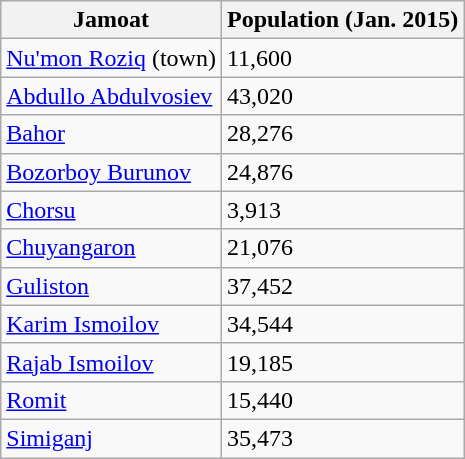<table class="wikitable" sortable">
<tr>
<th>Jamoat</th>
<th>Population (Jan. 2015)</th>
</tr>
<tr>
<td><a href='#'>Nu'mon Roziq</a> (town)</td>
<td>11,600</td>
</tr>
<tr>
<td><a href='#'>Abdullo Abdulvosiev</a></td>
<td>43,020</td>
</tr>
<tr>
<td><a href='#'>Bahor</a></td>
<td>28,276</td>
</tr>
<tr>
<td><a href='#'>Bozorboy Burunov</a></td>
<td>24,876</td>
</tr>
<tr>
<td><a href='#'>Chorsu</a></td>
<td>3,913</td>
</tr>
<tr>
<td><a href='#'>Chuyangaron</a></td>
<td>21,076</td>
</tr>
<tr>
<td><a href='#'>Guliston</a></td>
<td>37,452</td>
</tr>
<tr>
<td><a href='#'>Karim Ismoilov</a></td>
<td>34,544</td>
</tr>
<tr>
<td><a href='#'>Rajab Ismoilov</a></td>
<td>19,185</td>
</tr>
<tr>
<td><a href='#'>Romit</a></td>
<td>15,440</td>
</tr>
<tr>
<td><a href='#'>Simiganj</a></td>
<td>35,473</td>
</tr>
</table>
